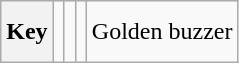<table class="wikitable" style="height:2.6em">
<tr>
<th>Key</th>
<td></td>
<td></td>
<td></td>
<td>Golden buzzer</td>
</tr>
</table>
